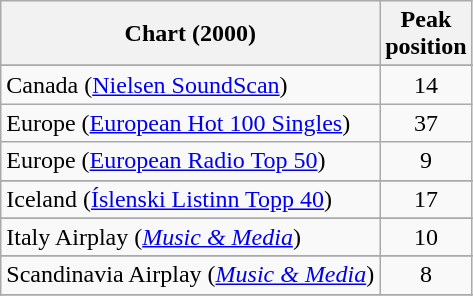<table class="wikitable sortable">
<tr>
<th>Chart (2000)</th>
<th>Peak<br>position</th>
</tr>
<tr>
</tr>
<tr>
</tr>
<tr>
</tr>
<tr>
</tr>
<tr>
</tr>
<tr>
<td>Canada (<a href='#'>Nielsen SoundScan</a>)</td>
<td align="center">14</td>
</tr>
<tr>
<td>Europe (<a href='#'>European Hot 100 Singles</a>)</td>
<td align="center">37</td>
</tr>
<tr>
<td>Europe (<a href='#'>European Radio Top 50</a>)</td>
<td align="center">9</td>
</tr>
<tr>
</tr>
<tr>
<td>Iceland (<a href='#'>Íslenski Listinn Topp 40</a>)</td>
<td align="center">17</td>
</tr>
<tr>
</tr>
<tr>
<td>Italy Airplay (<em><a href='#'>Music & Media</a></em>)</td>
<td align="center">10</td>
</tr>
<tr>
</tr>
<tr>
</tr>
<tr>
</tr>
<tr>
<td>Scandinavia Airplay (<em><a href='#'>Music & Media</a></em>)</td>
<td style="text-align:center;">8</td>
</tr>
<tr>
</tr>
<tr>
</tr>
<tr>
</tr>
<tr>
</tr>
<tr>
</tr>
<tr>
</tr>
<tr>
</tr>
<tr>
</tr>
<tr>
</tr>
<tr>
</tr>
</table>
